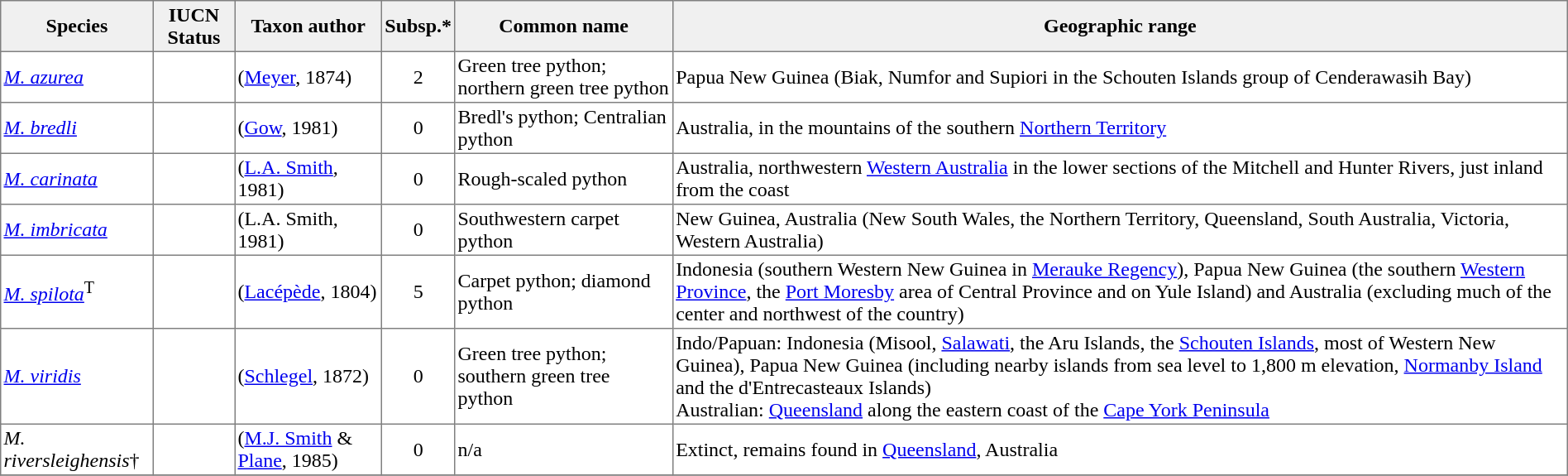<table cellspacing=0 cellpadding=2 border=1 style="border-collapse: collapse;">
<tr>
<th style="background:#f0f0f0;">Species</th>
<th style="background:#f0f0f0;">IUCN Status</th>
<th style="background:#f0f0f0;">Taxon author</th>
<th style="background:#f0f0f0;">Subsp.*</th>
<th style="background:#f0f0f0;">Common name</th>
<th style="background:#f0f0f0;">Geographic range</th>
</tr>
<tr>
<td><em><a href='#'>M. azurea</a></em></td>
<td></td>
<td>(<a href='#'>Meyer</a>, 1874)</td>
<td style="text-align:center;">2</td>
<td>Green tree python; northern green tree python</td>
<td>Papua New Guinea (Biak, Numfor and Supiori in the Schouten Islands group of Cenderawasih Bay)</td>
</tr>
<tr>
<td><em><a href='#'>M. bredli</a></em><br></td>
<td></td>
<td>(<a href='#'>Gow</a>, 1981)</td>
<td style="text-align:center;">0</td>
<td>Bredl's python; Centralian python</td>
<td>Australia, in the mountains of the southern <a href='#'>Northern Territory</a></td>
</tr>
<tr>
<td><em><a href='#'>M. carinata</a></em><br></td>
<td></td>
<td>(<a href='#'>L.A. Smith</a>, 1981)</td>
<td style="text-align:center;">0</td>
<td>Rough-scaled python</td>
<td>Australia, northwestern <a href='#'>Western Australia</a> in the lower sections of the Mitchell and Hunter Rivers, just inland from the coast</td>
</tr>
<tr>
<td><em><a href='#'>M. imbricata</a></em><br></td>
<td></td>
<td>(L.A. Smith, 1981)</td>
<td style="text-align:center;">0</td>
<td>Southwestern carpet python</td>
<td>New Guinea, Australia (New South Wales, the Northern Territory, Queensland, South Australia, Victoria, Western Australia)</td>
</tr>
<tr>
<td><em><a href='#'>M. spilota</a></em><span><sup>T</sup></span><br></td>
<td><br></td>
<td>(<a href='#'>Lacépède</a>, 1804)</td>
<td style="text-align:center;">5</td>
<td>Carpet python; diamond python</td>
<td>Indonesia (southern Western New Guinea in <a href='#'>Merauke Regency</a>), Papua New Guinea (the southern <a href='#'>Western Province</a>, the <a href='#'>Port Moresby</a> area of Central Province and on Yule Island) and Australia (excluding much of the center and northwest of the country)</td>
</tr>
<tr>
<td><em><a href='#'>M. viridis</a></em> </td>
<td></td>
<td>(<a href='#'>Schlegel</a>, 1872)</td>
<td style="text-align:center;">0</td>
<td>Green tree python; southern green tree python</td>
<td>Indo/Papuan: Indonesia (Misool, <a href='#'>Salawati</a>, the Aru Islands, the <a href='#'>Schouten Islands</a>, most of Western New Guinea), Papua New Guinea (including nearby islands from sea level to 1,800 m elevation, <a href='#'>Normanby Island</a> and the d'Entrecasteaux Islands)<br>Australian: <a href='#'>Queensland</a> along the eastern coast of the <a href='#'>Cape York Peninsula</a></td>
</tr>
<tr>
<td><em>M. riversleighensis</em>†</td>
<td></td>
<td>(<a href='#'>M.J. Smith</a> & <a href='#'>Plane</a>, 1985)</td>
<td style="text-align:center;">0</td>
<td>n/a</td>
<td>Extinct, remains found in <a href='#'>Queensland</a>, Australia</td>
</tr>
<tr>
</tr>
</table>
